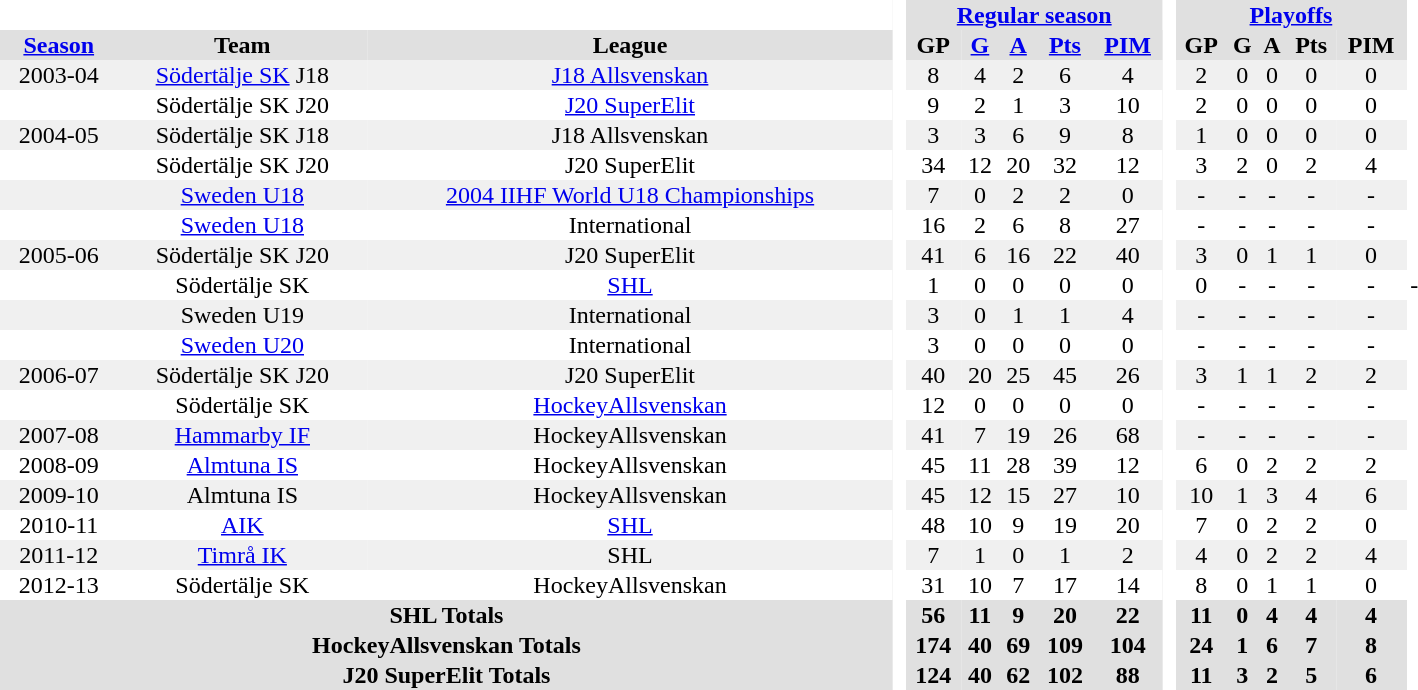<table border="0" cellpadding="1" cellspacing="0" style="text-align:center; width:75%">
<tr bgcolor="#e0e0e0">
<th colspan="3"  bgcolor="#ffffff"> </th>
<th rowspan="99" bgcolor="#ffffff"> </th>
<th colspan="5"><a href='#'>Regular season</a></th>
<th rowspan="99" bgcolor="#ffffff"> </th>
<th colspan="5"><a href='#'>Playoffs</a></th>
</tr>
<tr bgcolor="#e0e0e0">
<th><a href='#'>Season</a></th>
<th>Team</th>
<th>League</th>
<th>GP</th>
<th><a href='#'>G</a></th>
<th><a href='#'>A</a></th>
<th><a href='#'>Pts</a></th>
<th><a href='#'>PIM</a></th>
<th>GP</th>
<th>G</th>
<th>A</th>
<th>Pts</th>
<th>PIM</th>
</tr>
<tr bgcolor="#f0f0f0">
<td>2003-04</td>
<td><a href='#'>Södertälje SK</a> J18</td>
<td><a href='#'>J18 Allsvenskan</a></td>
<td>8</td>
<td>4</td>
<td>2</td>
<td>6</td>
<td>4</td>
<td>2</td>
<td>0</td>
<td>0</td>
<td>0</td>
<td>0</td>
</tr>
<tr>
<td></td>
<td>Södertälje SK J20</td>
<td><a href='#'>J20 SuperElit</a></td>
<td>9</td>
<td>2</td>
<td>1</td>
<td>3</td>
<td>10</td>
<td>2</td>
<td>0</td>
<td>0</td>
<td>0</td>
<td>0</td>
</tr>
<tr bgcolor="#f0f0f0">
<td>2004-05</td>
<td>Södertälje SK J18</td>
<td>J18 Allsvenskan</td>
<td>3</td>
<td>3</td>
<td>6</td>
<td>9</td>
<td>8</td>
<td>1</td>
<td>0</td>
<td>0</td>
<td>0</td>
<td>0</td>
</tr>
<tr>
<td></td>
<td>Södertälje SK J20</td>
<td>J20 SuperElit</td>
<td>34</td>
<td>12</td>
<td>20</td>
<td>32</td>
<td>12</td>
<td>3</td>
<td>2</td>
<td>0</td>
<td>2</td>
<td>4</td>
</tr>
<tr bgcolor="#f0f0f0">
<td></td>
<td><a href='#'>Sweden U18</a></td>
<td><a href='#'>2004 IIHF World U18 Championships</a></td>
<td>7</td>
<td>0</td>
<td>2</td>
<td>2</td>
<td>0</td>
<td>-</td>
<td>-</td>
<td>-</td>
<td>-</td>
<td>-</td>
</tr>
<tr>
<td></td>
<td><a href='#'>Sweden U18</a></td>
<td>International</td>
<td>16</td>
<td>2</td>
<td>6</td>
<td>8</td>
<td>27</td>
<td>-</td>
<td>-</td>
<td>-</td>
<td>-</td>
<td>-</td>
</tr>
<tr bgcolor="#f0f0f0">
<td>2005-06</td>
<td>Södertälje SK J20</td>
<td>J20 SuperElit</td>
<td>41</td>
<td>6</td>
<td>16</td>
<td>22</td>
<td>40</td>
<td>3</td>
<td>0</td>
<td>1</td>
<td>1</td>
<td>0</td>
</tr>
<tr>
<td></td>
<td>Södertälje SK</td>
<td><a href='#'>SHL</a></td>
<td>1</td>
<td>0</td>
<td>0</td>
<td>0</td>
<td>0</td>
<td>0</td>
<td>-</td>
<td>-</td>
<td>-</td>
<td>-</td>
<td>-</td>
</tr>
<tr bgcolor="#f0f0f0">
<td></td>
<td>Sweden U19</td>
<td>International</td>
<td>3</td>
<td>0</td>
<td>1</td>
<td>1</td>
<td>4</td>
<td>-</td>
<td>-</td>
<td>-</td>
<td>-</td>
<td>-</td>
</tr>
<tr>
<td></td>
<td><a href='#'>Sweden U20</a></td>
<td>International</td>
<td>3</td>
<td>0</td>
<td>0</td>
<td>0</td>
<td>0</td>
<td>-</td>
<td>-</td>
<td>-</td>
<td>-</td>
<td>-</td>
</tr>
<tr bgcolor="#f0f0f0">
<td>2006-07</td>
<td>Södertälje SK J20</td>
<td>J20 SuperElit</td>
<td>40</td>
<td>20</td>
<td>25</td>
<td>45</td>
<td>26</td>
<td>3</td>
<td>1</td>
<td>1</td>
<td>2</td>
<td>2</td>
</tr>
<tr>
<td></td>
<td>Södertälje SK</td>
<td><a href='#'>HockeyAllsvenskan</a></td>
<td>12</td>
<td>0</td>
<td>0</td>
<td>0</td>
<td>0</td>
<td>-</td>
<td>-</td>
<td>-</td>
<td>-</td>
<td>-</td>
</tr>
<tr bgcolor="#f0f0f0">
<td>2007-08</td>
<td><a href='#'>Hammarby IF</a></td>
<td>HockeyAllsvenskan</td>
<td>41</td>
<td>7</td>
<td>19</td>
<td>26</td>
<td>68</td>
<td>-</td>
<td>-</td>
<td>-</td>
<td>-</td>
<td>-</td>
</tr>
<tr>
<td>2008-09</td>
<td><a href='#'>Almtuna IS</a></td>
<td>HockeyAllsvenskan</td>
<td>45</td>
<td>11</td>
<td>28</td>
<td>39</td>
<td>12</td>
<td>6</td>
<td>0</td>
<td>2</td>
<td>2</td>
<td>2</td>
</tr>
<tr bgcolor="#f0f0f0">
<td>2009-10</td>
<td>Almtuna IS</td>
<td>HockeyAllsvenskan</td>
<td>45</td>
<td>12</td>
<td>15</td>
<td>27</td>
<td>10</td>
<td>10</td>
<td>1</td>
<td>3</td>
<td>4</td>
<td>6</td>
</tr>
<tr>
<td>2010-11</td>
<td><a href='#'>AIK</a></td>
<td><a href='#'>SHL</a></td>
<td>48</td>
<td>10</td>
<td>9</td>
<td>19</td>
<td>20</td>
<td>7</td>
<td>0</td>
<td>2</td>
<td>2</td>
<td>0</td>
</tr>
<tr bgcolor="#f0f0f0">
<td>2011-12</td>
<td><a href='#'>Timrå IK</a></td>
<td>SHL</td>
<td>7</td>
<td>1</td>
<td>0</td>
<td>1</td>
<td>2</td>
<td>4</td>
<td>0</td>
<td>2</td>
<td>2</td>
<td>4</td>
</tr>
<tr>
<td>2012-13</td>
<td>Södertälje SK</td>
<td>HockeyAllsvenskan</td>
<td>31</td>
<td>10</td>
<td>7</td>
<td>17</td>
<td>14</td>
<td>8</td>
<td>0</td>
<td>1</td>
<td>1</td>
<td>0</td>
</tr>
<tr bgcolor="#e0e0e0">
<th colspan="3">SHL Totals</th>
<th>56</th>
<th>11</th>
<th>9</th>
<th>20</th>
<th>22</th>
<th>11</th>
<th>0</th>
<th>4</th>
<th>4</th>
<th>4</th>
</tr>
<tr bgcolor="#e0e0e0">
<th colspan="3">HockeyAllsvenskan Totals</th>
<th>174</th>
<th>40</th>
<th>69</th>
<th>109</th>
<th>104</th>
<th>24</th>
<th>1</th>
<th>6</th>
<th>7</th>
<th>8</th>
</tr>
<tr bgcolor="#e0e0e0">
<th colspan="3">J20 SuperElit Totals</th>
<th>124</th>
<th>40</th>
<th>62</th>
<th>102</th>
<th>88</th>
<th>11</th>
<th>3</th>
<th>2</th>
<th>5</th>
<th>6</th>
</tr>
</table>
